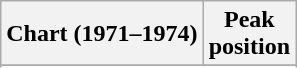<table class="wikitable sortable">
<tr>
<th>Chart (1971–1974)</th>
<th>Peak<br>position</th>
</tr>
<tr>
</tr>
<tr>
</tr>
<tr>
</tr>
<tr>
</tr>
</table>
